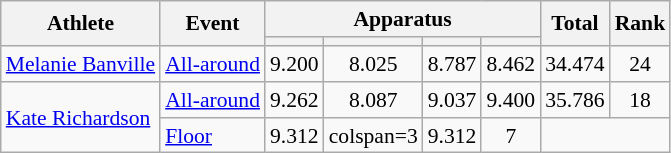<table class="wikitable" style="font-size:90%">
<tr>
<th rowspan=2>Athlete</th>
<th rowspan=2>Event</th>
<th colspan =4>Apparatus</th>
<th rowspan=2>Total</th>
<th rowspan=2>Rank</th>
</tr>
<tr style="font-size:95%">
<th></th>
<th></th>
<th></th>
<th></th>
</tr>
<tr align=center>
<td align=left><a href='#'>Melanie Banville</a></td>
<td align=left><a href='#'>All-around</a></td>
<td>9.200</td>
<td>8.025</td>
<td>8.787</td>
<td>8.462</td>
<td>34.474</td>
<td>24</td>
</tr>
<tr align=center>
<td align=left rowspan=2><a href='#'>Kate Richardson</a></td>
<td align=left><a href='#'>All-around</a></td>
<td>9.262</td>
<td>8.087</td>
<td>9.037</td>
<td>9.400</td>
<td>35.786</td>
<td>18</td>
</tr>
<tr align=center>
<td align=left><a href='#'>Floor</a></td>
<td>9.312</td>
<td>colspan=3 </td>
<td>9.312</td>
<td>7</td>
</tr>
</table>
